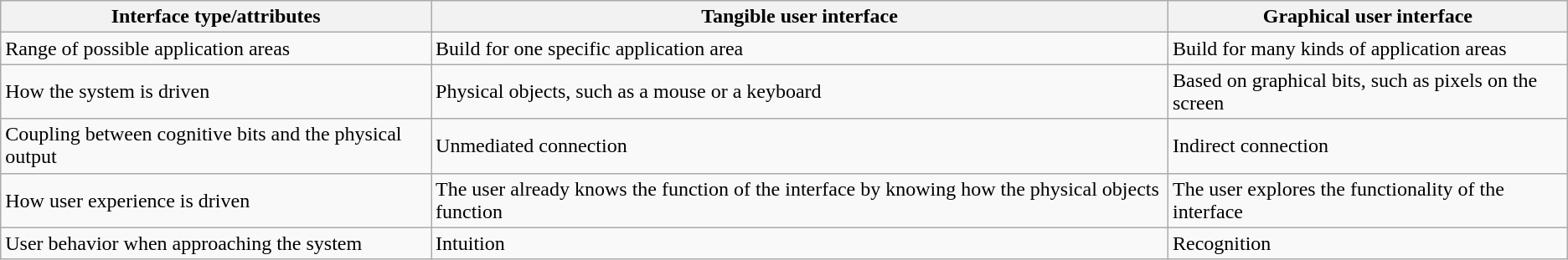<table class="wikitable">
<tr>
<th>Interface type/attributes</th>
<th>Tangible user interface</th>
<th>Graphical user interface</th>
</tr>
<tr>
<td>Range of possible application areas</td>
<td>Build for one specific application area</td>
<td>Build for many kinds of application areas</td>
</tr>
<tr>
<td>How the system is driven</td>
<td>Physical objects, such as a mouse or a keyboard</td>
<td>Based on graphical bits, such as pixels on the screen</td>
</tr>
<tr>
<td>Coupling between cognitive bits and the physical output</td>
<td>Unmediated connection</td>
<td>Indirect connection</td>
</tr>
<tr>
<td>How user experience is driven</td>
<td>The user already knows the function of the interface by knowing how the physical objects function</td>
<td>The user explores the functionality of the interface</td>
</tr>
<tr>
<td>User behavior when approaching the system</td>
<td>Intuition</td>
<td>Recognition</td>
</tr>
</table>
